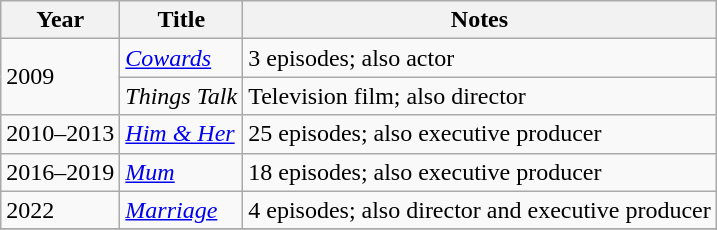<table class="wikitable">
<tr>
<th>Year</th>
<th>Title</th>
<th>Notes</th>
</tr>
<tr>
<td rowspan="2">2009</td>
<td><em><a href='#'>Cowards</a></em></td>
<td>3 episodes; also actor</td>
</tr>
<tr>
<td><em>Things Talk</em></td>
<td>Television film; also director</td>
</tr>
<tr>
<td>2010–2013</td>
<td><em><a href='#'>Him & Her</a></em></td>
<td>25 episodes; also executive producer</td>
</tr>
<tr>
<td>2016–2019</td>
<td><em><a href='#'>Mum</a></em></td>
<td>18 episodes; also executive producer</td>
</tr>
<tr>
<td>2022</td>
<td><em><a href='#'>Marriage</a></em></td>
<td>4 episodes; also director and executive producer</td>
</tr>
<tr>
</tr>
</table>
